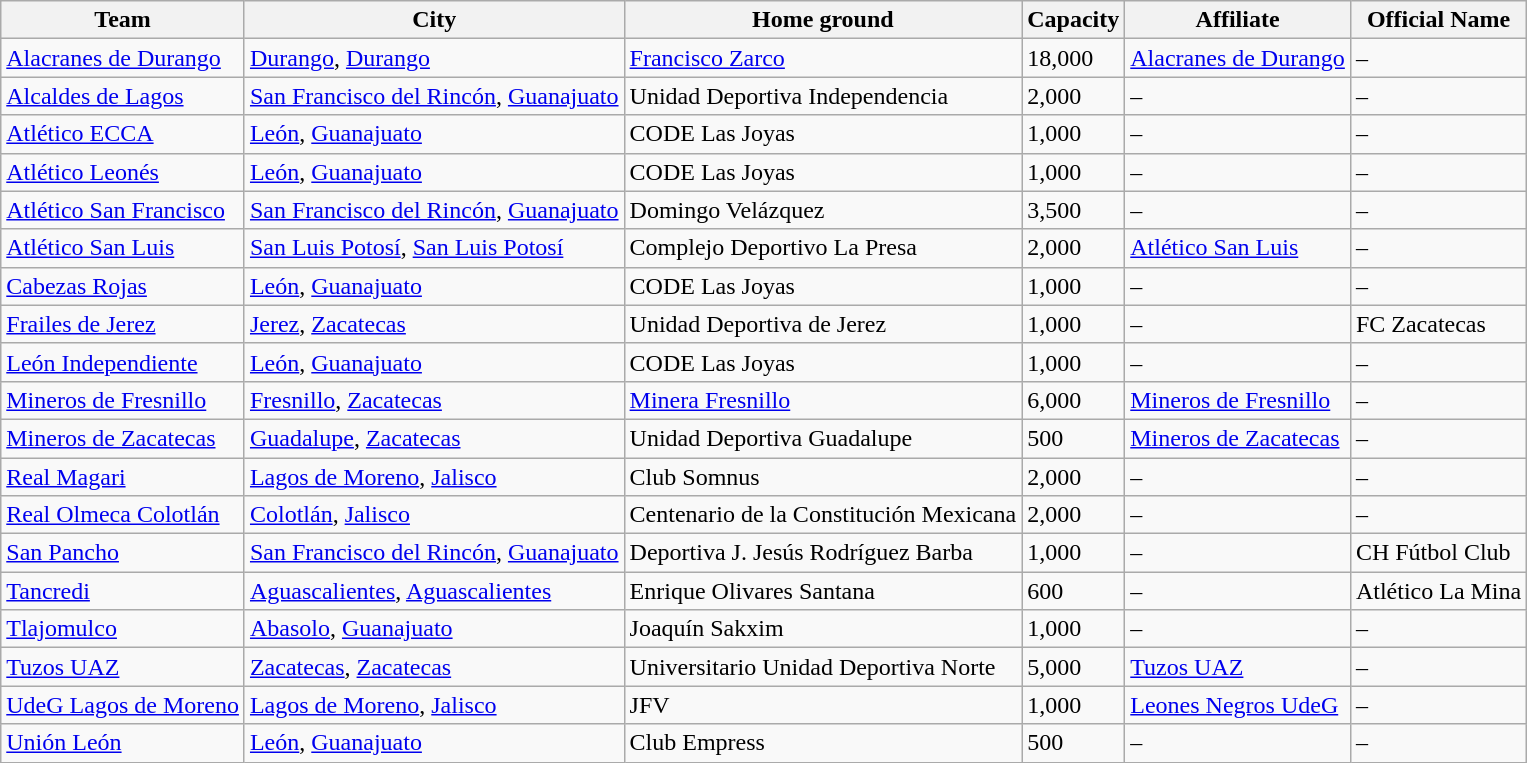<table class="wikitable sortable">
<tr>
<th>Team</th>
<th>City</th>
<th>Home ground</th>
<th>Capacity</th>
<th>Affiliate</th>
<th>Official Name</th>
</tr>
<tr>
<td><a href='#'>Alacranes de Durango</a></td>
<td><a href='#'>Durango</a>, <a href='#'>Durango</a></td>
<td><a href='#'>Francisco Zarco</a></td>
<td>18,000</td>
<td><a href='#'>Alacranes de Durango</a></td>
<td>–</td>
</tr>
<tr>
<td><a href='#'>Alcaldes de Lagos</a></td>
<td><a href='#'>San Francisco del Rincón</a>, <a href='#'>Guanajuato</a></td>
<td>Unidad Deportiva Independencia</td>
<td>2,000</td>
<td>–</td>
<td>–</td>
</tr>
<tr>
<td><a href='#'>Atlético ECCA</a></td>
<td><a href='#'>León</a>, <a href='#'>Guanajuato</a></td>
<td>CODE Las Joyas</td>
<td>1,000</td>
<td>–</td>
<td>–</td>
</tr>
<tr>
<td><a href='#'>Atlético Leonés</a></td>
<td><a href='#'>León</a>, <a href='#'>Guanajuato</a></td>
<td>CODE Las Joyas</td>
<td>1,000</td>
<td>–</td>
<td>–</td>
</tr>
<tr>
<td><a href='#'>Atlético San Francisco</a></td>
<td><a href='#'>San Francisco del Rincón</a>, <a href='#'>Guanajuato</a></td>
<td>Domingo Velázquez</td>
<td>3,500</td>
<td>–</td>
<td>–</td>
</tr>
<tr>
<td><a href='#'>Atlético San Luis</a></td>
<td><a href='#'>San Luis Potosí</a>, <a href='#'>San Luis Potosí</a></td>
<td>Complejo Deportivo La Presa</td>
<td>2,000</td>
<td><a href='#'>Atlético San Luis</a></td>
<td>–</td>
</tr>
<tr>
<td><a href='#'>Cabezas Rojas</a></td>
<td><a href='#'>León</a>, <a href='#'>Guanajuato</a></td>
<td>CODE Las Joyas</td>
<td>1,000</td>
<td>–</td>
<td>–</td>
</tr>
<tr>
<td><a href='#'>Frailes de Jerez</a></td>
<td><a href='#'>Jerez</a>, <a href='#'>Zacatecas</a></td>
<td>Unidad Deportiva de Jerez</td>
<td>1,000</td>
<td>–</td>
<td>FC Zacatecas</td>
</tr>
<tr>
<td><a href='#'>León Independiente</a></td>
<td><a href='#'>León</a>, <a href='#'>Guanajuato</a></td>
<td>CODE Las Joyas</td>
<td>1,000</td>
<td>–</td>
<td>–</td>
</tr>
<tr>
<td><a href='#'>Mineros de Fresnillo</a></td>
<td><a href='#'>Fresnillo</a>, <a href='#'>Zacatecas</a></td>
<td><a href='#'>Minera Fresnillo</a></td>
<td>6,000</td>
<td><a href='#'>Mineros de Fresnillo</a></td>
<td>–</td>
</tr>
<tr>
<td><a href='#'>Mineros de Zacatecas</a></td>
<td><a href='#'>Guadalupe</a>, <a href='#'>Zacatecas</a></td>
<td>Unidad Deportiva Guadalupe</td>
<td>500</td>
<td><a href='#'>Mineros de Zacatecas</a></td>
<td>–</td>
</tr>
<tr>
<td><a href='#'>Real Magari</a></td>
<td><a href='#'>Lagos de Moreno</a>, <a href='#'>Jalisco</a></td>
<td>Club Somnus</td>
<td>2,000</td>
<td>–</td>
<td>–</td>
</tr>
<tr>
<td><a href='#'>Real Olmeca Colotlán</a></td>
<td><a href='#'>Colotlán</a>, <a href='#'>Jalisco</a></td>
<td>Centenario de la Constitución Mexicana</td>
<td>2,000</td>
<td>–</td>
<td>–</td>
</tr>
<tr>
<td><a href='#'>San Pancho</a></td>
<td><a href='#'>San Francisco del Rincón</a>, <a href='#'>Guanajuato</a></td>
<td>Deportiva J. Jesús Rodríguez Barba</td>
<td>1,000</td>
<td>–</td>
<td>CH Fútbol Club</td>
</tr>
<tr>
<td><a href='#'>Tancredi</a></td>
<td><a href='#'>Aguascalientes</a>, <a href='#'>Aguascalientes</a></td>
<td>Enrique Olivares Santana</td>
<td>600</td>
<td>–</td>
<td>Atlético La Mina</td>
</tr>
<tr>
<td><a href='#'>Tlajomulco</a></td>
<td><a href='#'>Abasolo</a>, <a href='#'>Guanajuato</a></td>
<td>Joaquín Sakxim</td>
<td>1,000</td>
<td>–</td>
<td>–</td>
</tr>
<tr>
<td><a href='#'>Tuzos UAZ</a></td>
<td><a href='#'>Zacatecas</a>, <a href='#'>Zacatecas</a></td>
<td>Universitario Unidad Deportiva Norte</td>
<td>5,000</td>
<td><a href='#'>Tuzos UAZ</a></td>
<td>–</td>
</tr>
<tr>
<td><a href='#'>UdeG Lagos de Moreno</a></td>
<td><a href='#'>Lagos de Moreno</a>, <a href='#'>Jalisco</a></td>
<td>JFV</td>
<td>1,000</td>
<td><a href='#'>Leones Negros UdeG</a></td>
<td>–</td>
</tr>
<tr>
<td><a href='#'>Unión León</a></td>
<td><a href='#'>León</a>, <a href='#'>Guanajuato</a></td>
<td>Club Empress</td>
<td>500</td>
<td>–</td>
<td>–</td>
</tr>
</table>
